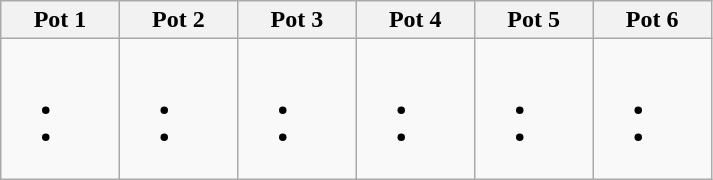<table class="wikitable">
<tr>
<th width=10%>Pot 1</th>
<th width=10%>Pot 2</th>
<th width=10%>Pot 3</th>
<th width=10%>Pot 4</th>
<th width=10%>Pot 5</th>
<th width=10%>Pot 6</th>
</tr>
<tr style="vertical-align;">
<td><br><ul><li></li><li></li></ul></td>
<td><br><ul><li></li><li></li></ul></td>
<td><br><ul><li></li><li></li></ul></td>
<td><br><ul><li></li><li></li></ul></td>
<td><br><ul><li></li><li></li></ul></td>
<td><br><ul><li></li><li></li></ul></td>
</tr>
</table>
